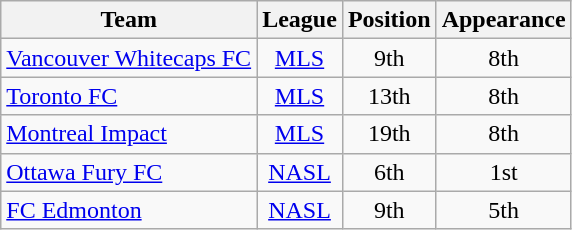<table class="wikitable">
<tr>
<th>Team</th>
<th>League</th>
<th>Position</th>
<th>Appearance</th>
</tr>
<tr>
<td><a href='#'>Vancouver Whitecaps FC</a></td>
<td align="center"><a href='#'>MLS</a></td>
<td align="center">9th</td>
<td align="center">8th</td>
</tr>
<tr>
<td><a href='#'>Toronto FC</a></td>
<td align="center"><a href='#'>MLS</a></td>
<td align="center">13th</td>
<td align="center">8th</td>
</tr>
<tr>
<td><a href='#'>Montreal Impact</a></td>
<td align="center"><a href='#'>MLS</a></td>
<td align="center">19th</td>
<td align="center">8th</td>
</tr>
<tr>
<td><a href='#'>Ottawa Fury FC</a></td>
<td align="center"><a href='#'>NASL</a></td>
<td align="center">6th</td>
<td align="center">1st</td>
</tr>
<tr>
<td><a href='#'>FC Edmonton</a></td>
<td align="center"><a href='#'>NASL</a></td>
<td align="center">9th</td>
<td align="center">5th</td>
</tr>
</table>
